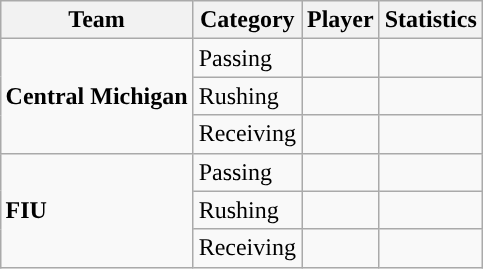<table class="wikitable" style="float: right;">
<tr>
<th>Team</th>
<th>Category</th>
<th>Player</th>
<th>Statistics</th>
</tr>
<tr>
<td rowspan=3><strong>Central Michigan</strong></td>
<td>Passing</td>
<td></td>
<td></td>
</tr>
<tr>
<td>Rushing</td>
<td></td>
<td></td>
</tr>
<tr>
<td>Receiving</td>
<td></td>
<td></td>
</tr>
<tr>
<td rowspan=3><strong>FIU</strong></td>
<td>Passing</td>
<td></td>
<td></td>
</tr>
<tr>
<td>Rushing</td>
<td></td>
<td></td>
</tr>
<tr>
<td>Receiving</td>
<td></td>
<td></td>
</tr>
</table>
